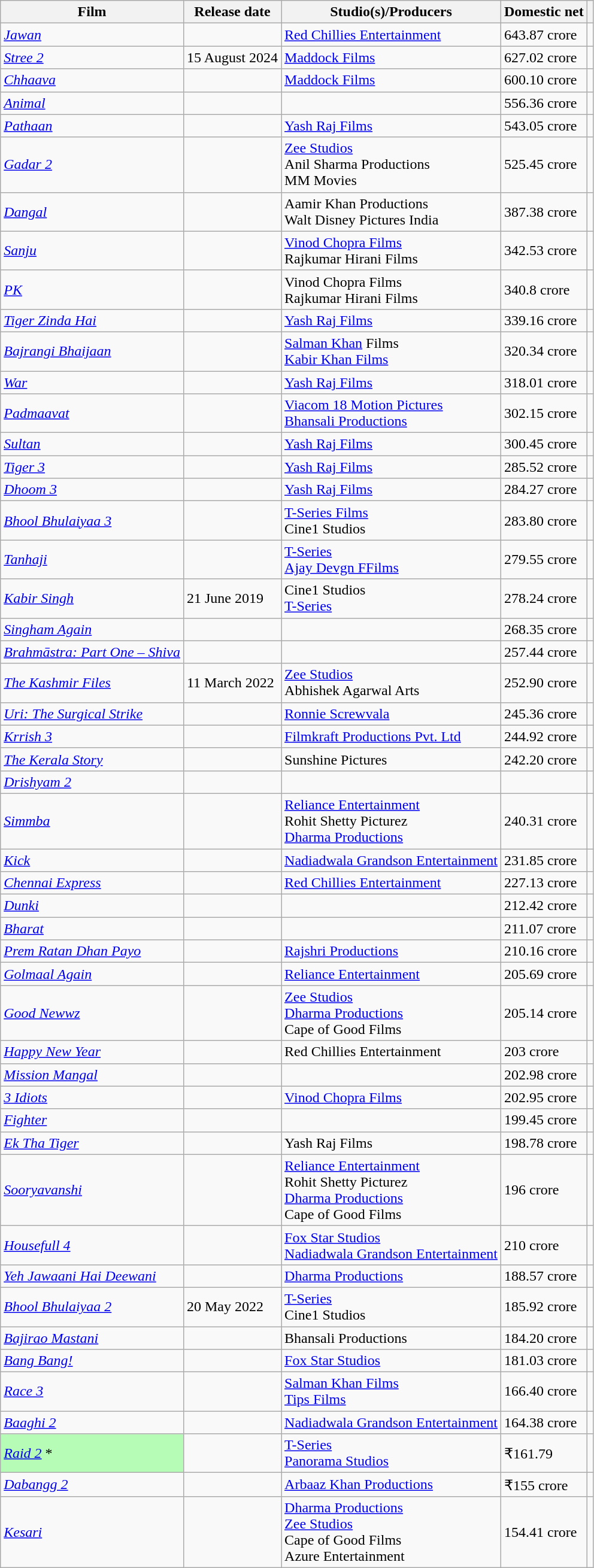<table class="wikitable sortable static-row-numbers static-row-header-hash">
<tr>
<th>Film</th>
<th>Release date</th>
<th>Studio(s)/Producers</th>
<th>Domestic net</th>
<th class="unsortable"></th>
</tr>
<tr>
<td><em><a href='#'>Jawan</a></em></td>
<td></td>
<td><a href='#'>Red Chillies Entertainment</a></td>
<td>643.87 crore</td>
<td></td>
</tr>
<tr>
<td><em><a href='#'>Stree 2</a></em></td>
<td>15 August 2024</td>
<td><a href='#'>Maddock Films</a></td>
<td>627.02 crore</td>
<td></td>
</tr>
<tr>
<td><em><a href='#'>Chhaava</a></em></td>
<td></td>
<td><a href='#'>Maddock Films</a></td>
<td>600.10 crore</td>
<td></td>
</tr>
<tr>
<td><em><a href='#'>Animal</a></em></td>
<td></td>
<td></td>
<td>556.36 crore</td>
<td></td>
</tr>
<tr>
<td><em><a href='#'>Pathaan</a></em></td>
<td></td>
<td><a href='#'>Yash Raj Films</a></td>
<td>543.05 crore</td>
<td></td>
</tr>
<tr>
<td><em><a href='#'>Gadar 2</a></em></td>
<td></td>
<td><a href='#'>Zee Studios</a><br>Anil Sharma Productions<br>MM Movies</td>
<td>525.45 crore</td>
<td></td>
</tr>
<tr>
<td><em><a href='#'>Dangal</a></em></td>
<td></td>
<td>Aamir Khan Productions<br>Walt Disney Pictures India</td>
<td>387.38 crore</td>
<td></td>
</tr>
<tr>
<td><em><a href='#'>Sanju</a></em></td>
<td></td>
<td><a href='#'>Vinod Chopra Films</a><br>Rajkumar Hirani Films</td>
<td>342.53 crore</td>
<td></td>
</tr>
<tr>
<td><em><a href='#'>PK</a></em></td>
<td></td>
<td>Vinod Chopra Films<br>Rajkumar Hirani Films</td>
<td>340.8 crore</td>
<td></td>
</tr>
<tr>
<td><em><a href='#'>Tiger Zinda Hai</a></em></td>
<td></td>
<td><a href='#'>Yash Raj Films</a></td>
<td>339.16 crore</td>
<td></td>
</tr>
<tr>
<td><em><a href='#'>Bajrangi Bhaijaan</a></em></td>
<td></td>
<td><a href='#'>Salman Khan</a> Films<br><a href='#'>Kabir Khan Films</a></td>
<td>320.34 crore</td>
<td></td>
</tr>
<tr>
<td><em><a href='#'>War</a></em></td>
<td></td>
<td><a href='#'>Yash Raj Films</a></td>
<td>318.01 crore</td>
<td></td>
</tr>
<tr>
<td><em><a href='#'>Padmaavat</a></em></td>
<td></td>
<td><a href='#'>Viacom 18 Motion Pictures</a><br><a href='#'>Bhansali Productions</a></td>
<td>302.15 crore</td>
<td></td>
</tr>
<tr>
<td><em><a href='#'>Sultan</a></em></td>
<td></td>
<td><a href='#'>Yash Raj Films</a></td>
<td>300.45 crore</td>
<td></td>
</tr>
<tr>
<td><em><a href='#'>Tiger 3</a></em></td>
<td></td>
<td><a href='#'>Yash Raj Films</a></td>
<td>285.52 crore</td>
<td></td>
</tr>
<tr>
<td><em><a href='#'>Dhoom 3</a></em></td>
<td></td>
<td><a href='#'>Yash Raj Films</a></td>
<td>284.27 crore</td>
<td></td>
</tr>
<tr>
<td><em><a href='#'>Bhool Bhulaiyaa 3</a></em></td>
<td></td>
<td><a href='#'>T-Series Films</a><br>Cine1 Studios</td>
<td>283.80 crore</td>
<td></td>
</tr>
<tr>
<td><em><a href='#'>Tanhaji</a></em></td>
<td></td>
<td><a href='#'>T-Series</a><br><a href='#'>Ajay Devgn FFilms</a></td>
<td>279.55 crore</td>
<td></td>
</tr>
<tr>
<td><em><a href='#'>Kabir Singh</a></em></td>
<td>21 June 2019</td>
<td>Cine1 Studios<br><a href='#'>T-Series</a></td>
<td>278.24 crore</td>
<td></td>
</tr>
<tr>
<td><em><a href='#'>Singham Again</a></em></td>
<td></td>
<td></td>
<td>268.35 crore</td>
<td></td>
</tr>
<tr>
<td><em><a href='#'>Brahmāstra: Part One – Shiva</a></em></td>
<td></td>
<td></td>
<td>257.44 crore</td>
<td></td>
</tr>
<tr>
<td><em><a href='#'>The Kashmir Files</a></em></td>
<td>11 March 2022</td>
<td><a href='#'>Zee Studios</a><br>Abhishek Agarwal Arts</td>
<td>252.90 crore</td>
<td></td>
</tr>
<tr>
<td><em><a href='#'>Uri: The Surgical Strike</a></em></td>
<td></td>
<td><a href='#'>Ronnie Screwvala</a></td>
<td>245.36 crore</td>
<td></td>
</tr>
<tr>
<td><em><a href='#'>Krrish 3</a></em></td>
<td></td>
<td><a href='#'>Filmkraft Productions Pvt. Ltd</a></td>
<td>244.92 crore</td>
<td></td>
</tr>
<tr>
<td><em><a href='#'>The Kerala Story</a></em></td>
<td></td>
<td>Sunshine Pictures</td>
<td>242.20 crore</td>
<td></td>
</tr>
<tr>
<td><em><a href='#'>Drishyam 2</a></em></td>
<td></td>
<td></td>
<td></td>
<td></td>
</tr>
<tr>
<td><em><a href='#'>Simmba</a></em></td>
<td></td>
<td><a href='#'>Reliance Entertainment</a><br>Rohit Shetty Picturez<br><a href='#'>Dharma Productions</a></td>
<td>240.31 crore</td>
<td></td>
</tr>
<tr>
<td><em><a href='#'>Kick</a></em></td>
<td></td>
<td><a href='#'>Nadiadwala Grandson Entertainment</a></td>
<td>231.85 crore</td>
<td></td>
</tr>
<tr>
<td><em><a href='#'>Chennai Express</a></em></td>
<td></td>
<td><a href='#'>Red Chillies Entertainment</a></td>
<td>227.13 crore</td>
<td></td>
</tr>
<tr>
<td><em><a href='#'>Dunki</a></em></td>
<td></td>
<td></td>
<td>212.42 crore</td>
<td></td>
</tr>
<tr>
<td><em><a href='#'>Bharat</a></em></td>
<td></td>
<td></td>
<td>211.07 crore</td>
<td></td>
</tr>
<tr>
<td><em><a href='#'>Prem Ratan Dhan Payo</a></em></td>
<td></td>
<td><a href='#'>Rajshri Productions</a></td>
<td>210.16 crore</td>
<td></td>
</tr>
<tr>
<td><em><a href='#'>Golmaal Again</a></em></td>
<td></td>
<td><a href='#'>Reliance Entertainment</a></td>
<td>205.69 crore</td>
<td></td>
</tr>
<tr>
<td><em><a href='#'>Good Newwz</a></em></td>
<td></td>
<td><a href='#'>Zee Studios</a><br><a href='#'>Dharma Productions</a><br>Cape of Good Films</td>
<td>205.14 crore</td>
<td></td>
</tr>
<tr>
<td><em><a href='#'>Happy New Year</a></em></td>
<td></td>
<td>Red Chillies Entertainment</td>
<td>203 crore</td>
<td></td>
</tr>
<tr>
<td><em><a href='#'>Mission Mangal</a></em></td>
<td></td>
<td></td>
<td>202.98 crore</td>
<td></td>
</tr>
<tr>
<td><em><a href='#'>3 Idiots</a></em></td>
<td></td>
<td><a href='#'>Vinod Chopra Films</a></td>
<td>202.95 crore</td>
<td></td>
</tr>
<tr>
<td><em><a href='#'>Fighter</a></em></td>
<td></td>
<td></td>
<td>199.45 crore</td>
<td></td>
</tr>
<tr>
<td><em><a href='#'>Ek Tha Tiger</a></em></td>
<td></td>
<td>Yash Raj Films</td>
<td>198.78 crore</td>
<td></td>
</tr>
<tr>
<td><em><a href='#'>Sooryavanshi</a></em></td>
<td></td>
<td><a href='#'>Reliance Entertainment</a><br>Rohit Shetty Picturez<br><a href='#'>Dharma Productions</a><br>Cape of Good Films</td>
<td>196 crore</td>
<td></td>
</tr>
<tr>
<td><em><a href='#'>Housefull 4</a></em></td>
<td></td>
<td><a href='#'>Fox Star Studios</a><br><a href='#'>Nadiadwala Grandson Entertainment</a></td>
<td> 210 crore</td>
<td></td>
</tr>
<tr>
<td><em><a href='#'>Yeh Jawaani Hai Deewani</a></em></td>
<td></td>
<td><a href='#'>Dharma Productions</a></td>
<td>188.57 crore</td>
<td></td>
</tr>
<tr>
<td><em><a href='#'>Bhool Bhulaiyaa 2</a></em></td>
<td>20 May 2022</td>
<td><a href='#'>T-Series</a><br>Cine1 Studios</td>
<td>185.92 crore</td>
<td></td>
</tr>
<tr>
<td><em><a href='#'>Bajirao Mastani</a></em></td>
<td></td>
<td>Bhansali Productions</td>
<td>184.20 crore</td>
<td></td>
</tr>
<tr>
<td><em><a href='#'>Bang Bang!</a></em></td>
<td></td>
<td><a href='#'>Fox Star Studios</a></td>
<td>181.03 crore</td>
<td></td>
</tr>
<tr>
<td><em><a href='#'>Race 3</a></em></td>
<td></td>
<td><a href='#'>Salman Khan Films</a><br> <a href='#'>Tips Films</a></td>
<td>166.40 crore</td>
<td></td>
</tr>
<tr>
<td><em><a href='#'>Baaghi 2</a></em></td>
<td></td>
<td><a href='#'>Nadiadwala Grandson Entertainment</a></td>
<td>164.38 crore</td>
<td></td>
</tr>
<tr>
<td style="background:#b6fcb6;"><em><a href='#'>Raid 2</a></em> *</td>
<td></td>
<td><a href='#'>T-Series</a><br><a href='#'>Panorama Studios</a></td>
<td>₹161.79</td>
<td></td>
</tr>
<tr>
<td><em><a href='#'>Dabangg 2</a></em></td>
<td></td>
<td><a href='#'>Arbaaz Khan Productions</a></td>
<td>₹155 crore</td>
<td></td>
</tr>
<tr>
<td><em><a href='#'>Kesari</a></em></td>
<td></td>
<td><a href='#'>Dharma Productions</a><br><a href='#'>Zee Studios</a><br>Cape of Good Films<br>Azure Entertainment</td>
<td>154.41 crore</td>
<td></td>
</tr>
</table>
